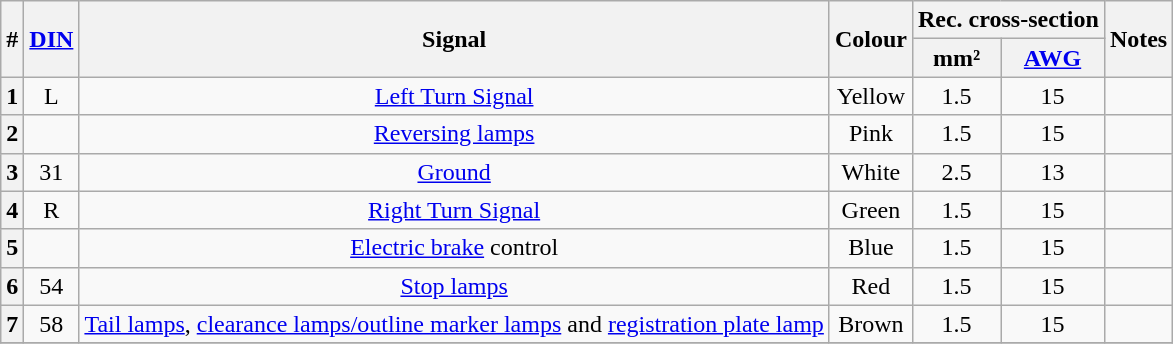<table class="wikitable sortable" style="text-align: center">
<tr>
<th rowspan="2">#</th>
<th rowspan="2"><a href='#'>DIN</a></th>
<th rowspan="2">Signal</th>
<th rowspan="2">Colour</th>
<th colspan="2">Rec. cross-section</th>
<th rowspan="2">Notes</th>
</tr>
<tr>
<th>mm²</th>
<th><a href='#'>AWG</a></th>
</tr>
<tr>
<th>1</th>
<td>L</td>
<td><a href='#'>Left Turn Signal</a></td>
<td>Yellow</td>
<td>1.5</td>
<td>15</td>
<td></td>
</tr>
<tr>
<th>2</th>
<td></td>
<td><a href='#'>Reversing lamps</a></td>
<td>Pink</td>
<td>1.5</td>
<td>15</td>
<td></td>
</tr>
<tr>
<th>3</th>
<td>31</td>
<td><a href='#'>Ground</a></td>
<td>White</td>
<td>2.5</td>
<td>13</td>
<td></td>
</tr>
<tr>
<th>4</th>
<td>R</td>
<td><a href='#'>Right Turn Signal</a></td>
<td>Green</td>
<td>1.5</td>
<td>15</td>
<td></td>
</tr>
<tr>
<th>5</th>
<td></td>
<td><a href='#'>Electric brake</a> control</td>
<td>Blue</td>
<td>1.5</td>
<td>15</td>
<td></td>
</tr>
<tr>
<th>6</th>
<td>54</td>
<td><a href='#'>Stop lamps</a></td>
<td>Red</td>
<td>1.5</td>
<td>15</td>
<td></td>
</tr>
<tr>
<th>7</th>
<td>58</td>
<td><a href='#'>Tail lamps</a>, <a href='#'>clearance lamps/outline marker lamps</a> and <a href='#'>registration plate lamp</a></td>
<td>Brown</td>
<td>1.5</td>
<td>15</td>
<td></td>
</tr>
<tr>
</tr>
</table>
